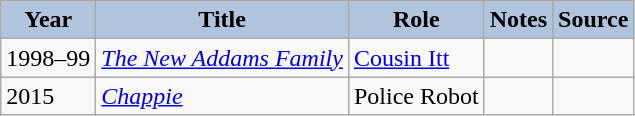<table class="wikitable sortable plainrowheaders" style="width=100%; font-size: 100%;">
<tr>
<th style="background:#b0c4de;">Year</th>
<th style="background:#b0c4de;">Title</th>
<th style="background:#b0c4de;">Role</th>
<th style="background:#b0c4de;">Notes</th>
<th style="background:#b0c4de;">Source</th>
</tr>
<tr>
<td>1998–99</td>
<td><em><a href='#'>The New Addams Family</a></em></td>
<td><a href='#'>Cousin Itt</a></td>
<td></td>
<td></td>
</tr>
<tr>
<td>2015</td>
<td><em><a href='#'>Chappie</a></em></td>
<td>Police Robot</td>
<td></td>
<td></td>
</tr>
</table>
